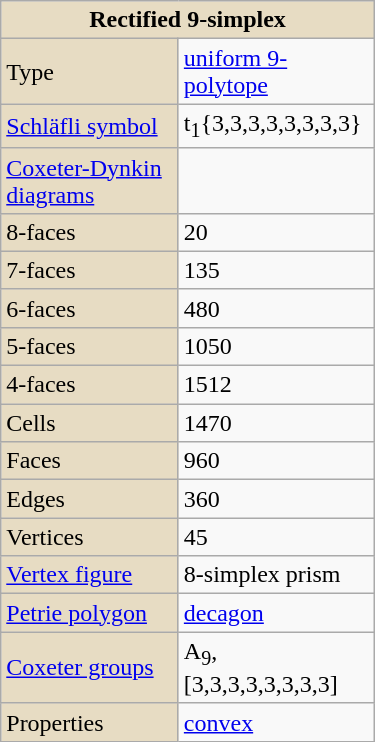<table class="wikitable" align="right" style="margin-left:10px" width="250">
<tr>
<th style="background:#e7dcc3;" colspan="2">Rectified 9-simplex</th>
</tr>
<tr>
<td style="background:#e7dcc3;">Type</td>
<td><a href='#'>uniform 9-polytope</a></td>
</tr>
<tr>
<td style="background:#e7dcc3;"><a href='#'>Schläfli symbol</a></td>
<td>t<sub>1</sub>{3,3,3,3,3,3,3,3}</td>
</tr>
<tr>
<td style="background:#e7dcc3;"><a href='#'>Coxeter-Dynkin diagrams</a></td>
<td></td>
</tr>
<tr>
<td style="background:#e7dcc3;">8-faces</td>
<td>20</td>
</tr>
<tr>
<td style="background:#e7dcc3;">7-faces</td>
<td>135</td>
</tr>
<tr>
<td style="background:#e7dcc3;">6-faces</td>
<td>480</td>
</tr>
<tr>
<td style="background:#e7dcc3;">5-faces</td>
<td>1050</td>
</tr>
<tr>
<td style="background:#e7dcc3;">4-faces</td>
<td>1512</td>
</tr>
<tr>
<td style="background:#e7dcc3;">Cells</td>
<td>1470</td>
</tr>
<tr>
<td style="background:#e7dcc3;">Faces</td>
<td>960</td>
</tr>
<tr>
<td style="background:#e7dcc3;">Edges</td>
<td>360</td>
</tr>
<tr>
<td style="background:#e7dcc3;">Vertices</td>
<td>45</td>
</tr>
<tr>
<td style="background:#e7dcc3;"><a href='#'>Vertex figure</a></td>
<td>8-simplex prism</td>
</tr>
<tr>
<td style="background:#e7dcc3;"><a href='#'>Petrie polygon</a></td>
<td><a href='#'>decagon</a></td>
</tr>
<tr>
<td style="background:#e7dcc3;"><a href='#'>Coxeter groups</a></td>
<td>A<sub>9</sub>, [3,3,3,3,3,3,3,3]</td>
</tr>
<tr>
<td style="background:#e7dcc3;">Properties</td>
<td><a href='#'>convex</a></td>
</tr>
</table>
